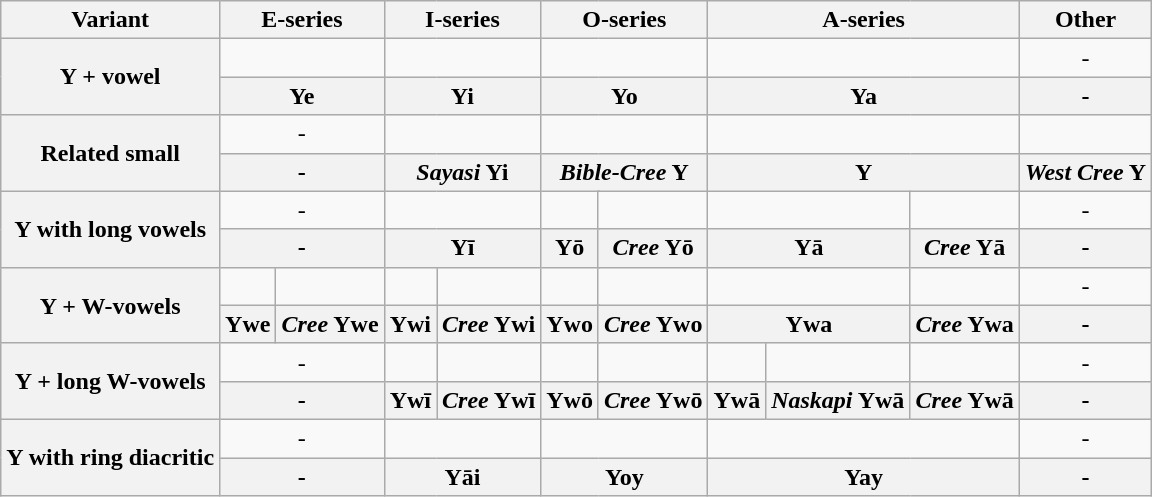<table class=wikitable style="align:center;">
<tr>
<th>Variant</th>
<th colspan=2>E-series</th>
<th colspan=2>I-series</th>
<th colspan=3>O-series</th>
<th colspan=3>A-series</th>
<th>Other</th>
</tr>
<tr align="center">
<th rowspan=2>Y + vowel</th>
<td colspan=2></td>
<td colspan=2></td>
<td colspan=3></td>
<td colspan=3></td>
<td>-</td>
</tr>
<tr>
<th colspan=2>Ye</th>
<th colspan=2>Yi</th>
<th colspan=3>Yo</th>
<th colspan=3>Ya</th>
<th>-</th>
</tr>
<tr align="center">
<th rowspan=2>Related small</th>
<td colspan=2>-</td>
<td colspan=2></td>
<td colspan=3></td>
<td colspan=3></td>
<td></td>
</tr>
<tr>
<th colspan=2>-</th>
<th colspan=2><em>Sayasi</em> Yi</th>
<th colspan=3><em>Bible-Cree</em> Y</th>
<th colspan=3>Y</th>
<th><em>West Cree</em> Y</th>
</tr>
<tr align="center">
<th rowspan=2>Y with long vowels</th>
<td colspan=2>-</td>
<td colspan=2></td>
<td colspan=2></td>
<td></td>
<td colspan=2></td>
<td></td>
<td>-</td>
</tr>
<tr>
<th colspan=2>-</th>
<th colspan=2>Yī</th>
<th colspan=2>Yō</th>
<th><em>Cree</em> Yō</th>
<th colspan=2>Yā</th>
<th><em>Cree</em> Yā</th>
<th>-</th>
</tr>
<tr align="center">
<th rowspan=2>Y + W-vowels</th>
<td></td>
<td></td>
<td></td>
<td></td>
<td colspan=2></td>
<td></td>
<td colspan=2></td>
<td></td>
<td>-</td>
</tr>
<tr>
<th>Ywe</th>
<th><em>Cree</em> Ywe</th>
<th>Ywi</th>
<th><em>Cree</em> Ywi</th>
<th colspan=2>Ywo</th>
<th><em>Cree</em> Ywo</th>
<th colspan=2>Ywa</th>
<th><em>Cree</em> Ywa</th>
<th>-</th>
</tr>
<tr align="center">
<th rowspan=2>Y + long W-vowels</th>
<td colspan=2>-</td>
<td></td>
<td></td>
<td colspan=2></td>
<td></td>
<td></td>
<td></td>
<td></td>
<td>-</td>
</tr>
<tr>
<th colspan=2>-</th>
<th>Ywī</th>
<th><em>Cree</em> Ywī</th>
<th colspan=2>Ywō</th>
<th><em>Cree</em> Ywō</th>
<th>Ywā</th>
<th><em>Naskapi</em> Ywā</th>
<th><em>Cree</em> Ywā</th>
<th>-</th>
</tr>
<tr align="center">
<th rowspan=2>Y with ring diacritic</th>
<td colspan=2>-</td>
<td colspan=2></td>
<td colspan=3></td>
<td colspan=3></td>
<td>-</td>
</tr>
<tr>
<th colspan=2>-</th>
<th colspan=2>Yāi</th>
<th colspan=3>Yoy</th>
<th colspan=3>Yay</th>
<th>-</th>
</tr>
</table>
